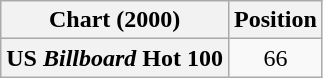<table class="wikitable sortable plainrowheaders" style="text-align:center">
<tr>
<th scope="col">Chart (2000)</th>
<th scope="col">Position</th>
</tr>
<tr>
<th scope="row">US <em>Billboard</em> Hot 100</th>
<td>66</td>
</tr>
</table>
